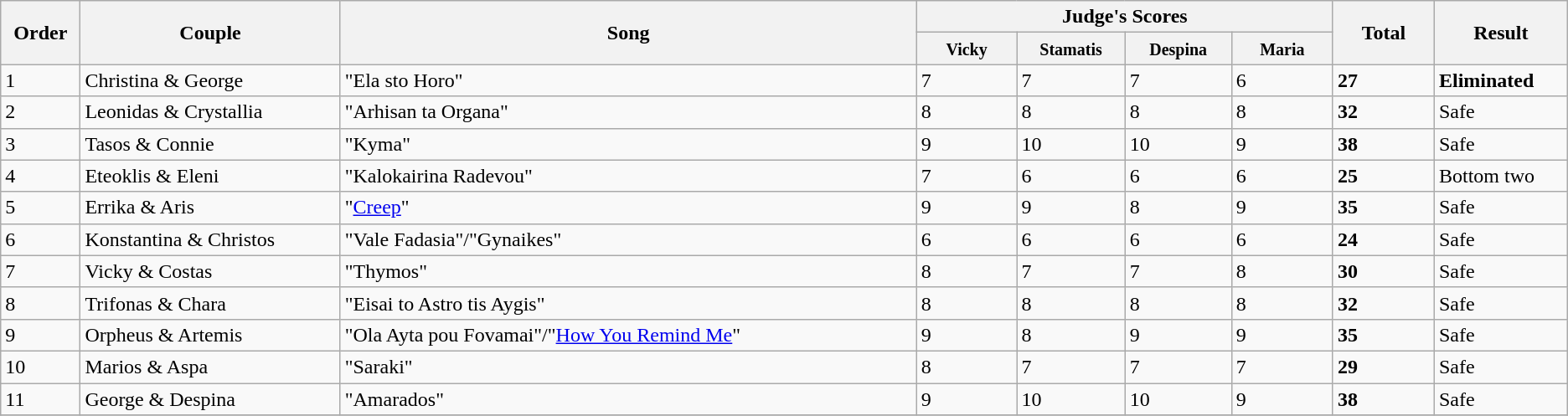<table class="wikitable sortable center">
<tr>
<th rowspan="2" style="width: 4em">Order</th>
<th rowspan="2" style="width: 17em">Couple</th>
<th rowspan="2" style="width: 40em">Song</th>
<th colspan="4">Judge's Scores</th>
<th rowspan="2" style="width: 6em">Total</th>
<th rowspan="2" style="width: 7em">Result</th>
</tr>
<tr>
<th style="width: 6em"><small>Vicky</small></th>
<th style="width: 6em"><small>Stamatis</small></th>
<th style="width: 6em"><small>Despina</small></th>
<th style="width: 6em"><small>Maria</small></th>
</tr>
<tr>
<td>1</td>
<td>Christina & George</td>
<td>"Ela sto Horo"</td>
<td>7</td>
<td>7</td>
<td>7</td>
<td>6</td>
<td><strong>27</strong></td>
<td><strong>Eliminated</strong></td>
</tr>
<tr>
<td>2</td>
<td>Leonidas & Crystallia</td>
<td>"Arhisan ta Organa"</td>
<td>8</td>
<td>8</td>
<td>8</td>
<td>8</td>
<td><strong>32</strong></td>
<td>Safe</td>
</tr>
<tr>
<td>3</td>
<td>Tasos & Connie</td>
<td>"Kyma"</td>
<td>9</td>
<td>10</td>
<td>10</td>
<td>9</td>
<td><strong>38</strong></td>
<td>Safe</td>
</tr>
<tr>
<td>4</td>
<td>Eteoklis & Eleni</td>
<td>"Kalokairina Radevou"</td>
<td>7</td>
<td>6</td>
<td>6</td>
<td>6</td>
<td><strong>25</strong></td>
<td>Bottom two</td>
</tr>
<tr>
<td>5</td>
<td>Errika & Aris</td>
<td>"<a href='#'>Creep</a>"</td>
<td>9</td>
<td>9</td>
<td>8</td>
<td>9</td>
<td><strong>35</strong></td>
<td>Safe</td>
</tr>
<tr>
<td>6</td>
<td>Konstantina & Christos</td>
<td>"Vale Fadasia"/"Gynaikes"</td>
<td>6</td>
<td>6</td>
<td>6</td>
<td>6</td>
<td><strong>24</strong></td>
<td>Safe</td>
</tr>
<tr>
<td>7</td>
<td>Vicky & Costas</td>
<td>"Thymos"</td>
<td>8</td>
<td>7</td>
<td>7</td>
<td>8</td>
<td><strong>30</strong></td>
<td>Safe</td>
</tr>
<tr>
<td>8</td>
<td>Trifonas & Chara</td>
<td>"Eisai to Astro tis Aygis"</td>
<td>8</td>
<td>8</td>
<td>8</td>
<td>8</td>
<td><strong>32</strong></td>
<td>Safe</td>
</tr>
<tr>
<td>9</td>
<td>Orpheus & Artemis</td>
<td>"Ola Ayta pou Fovamai"/"<a href='#'>How You Remind Me</a>"</td>
<td>9</td>
<td>8</td>
<td>9</td>
<td>9</td>
<td><strong>35</strong></td>
<td>Safe</td>
</tr>
<tr>
<td>10</td>
<td>Marios & Aspa</td>
<td>"Saraki"</td>
<td>8</td>
<td>7</td>
<td>7</td>
<td>7</td>
<td><strong>29</strong></td>
<td>Safe</td>
</tr>
<tr>
<td>11</td>
<td>George & Despina</td>
<td>"Amarados"</td>
<td>9</td>
<td>10</td>
<td>10</td>
<td>9</td>
<td><strong>38</strong></td>
<td>Safe</td>
</tr>
<tr>
</tr>
</table>
